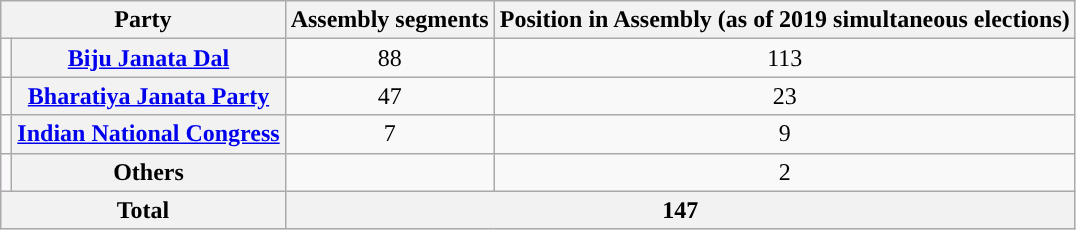<table class="wikitable" style="text-align:center">
<tr>
<th colspan=2>Party</th>
<th>Assembly segments</th>
<th>Position in Assembly (as of 2019 simultaneous elections)</th>
</tr>
<tr>
<td></td>
<th><a href='#'>Biju Janata Dal</a></th>
<td>88</td>
<td>113</td>
</tr>
<tr>
<td></td>
<th><a href='#'>Bharatiya Janata Party</a></th>
<td>47</td>
<td>23</td>
</tr>
<tr>
<td></td>
<th><a href='#'>Indian National Congress</a></th>
<td>7</td>
<td>9</td>
</tr>
<tr>
<td bgcolor=#faf8fa></td>
<th>Others</th>
<td></td>
<td>2</td>
</tr>
<tr>
<th colspan=2>Total</th>
<th colspan=2>147</th>
</tr>
</table>
